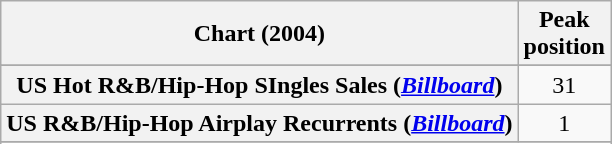<table class="wikitable sortable plainrowheaders" style="text-align:center;">
<tr>
<th scope="col">Chart (2004)</th>
<th scope="col">Peak<br>position</th>
</tr>
<tr>
</tr>
<tr>
<th scope="row">US Hot R&B/Hip-Hop SIngles Sales (<em><a href='#'>Billboard</a></em>)</th>
<td>31</td>
</tr>
<tr>
<th scope="row">US R&B/Hip-Hop Airplay Recurrents (<em><a href='#'>Billboard</a></em>)</th>
<td>1</td>
</tr>
<tr>
</tr>
<tr>
</tr>
<tr>
</tr>
<tr>
</tr>
<tr>
</tr>
</table>
